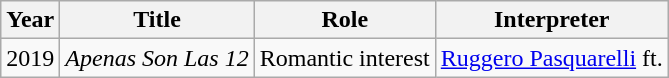<table class="wikitable sortable">
<tr>
<th>Year</th>
<th>Title</th>
<th>Role</th>
<th>Interpreter</th>
</tr>
<tr>
<td>2019</td>
<td><em>Apenas Son Las 12</em></td>
<td>Romantic interest</td>
<td><a href='#'>Ruggero Pasquarelli</a> ft. </td>
</tr>
</table>
